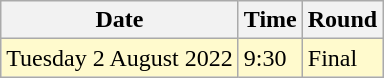<table class="wikitable">
<tr>
<th>Date</th>
<th>Time</th>
<th>Round</th>
</tr>
<tr>
<td style=background:lemonchiffon>Tuesday 2 August 2022</td>
<td style="background:lemonchiffon">9:30</td>
<td style="background:lemonchiffon">Final</td>
</tr>
</table>
